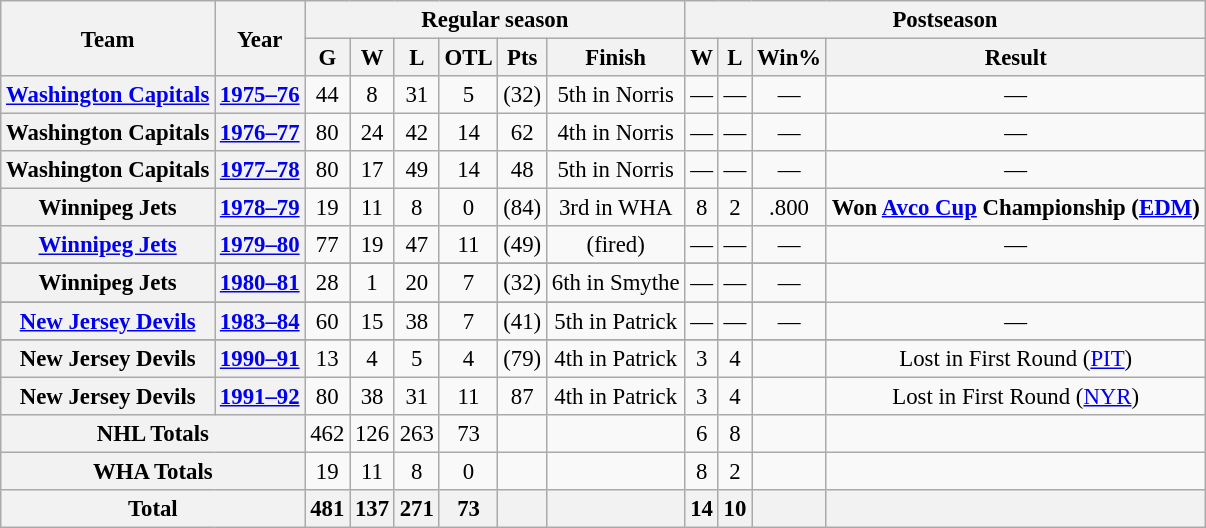<table class="wikitable" style="font-size: 95%; text-align:center;">
<tr>
<th rowspan="2">Team</th>
<th rowspan="2">Year</th>
<th colspan="6">Regular season</th>
<th colspan="5">Postseason</th>
</tr>
<tr>
<th>G</th>
<th>W</th>
<th>L</th>
<th>OTL</th>
<th>Pts</th>
<th>Finish</th>
<th>W</th>
<th>L</th>
<th>Win%</th>
<th>Result</th>
</tr>
<tr>
<th><a href='#'>Washington Capitals</a></th>
<th><a href='#'>1975–76</a></th>
<td>44</td>
<td>8</td>
<td>31</td>
<td>5</td>
<td>(32)</td>
<td>5th in Norris</td>
<td>—</td>
<td>—</td>
<td>—</td>
<td>—</td>
</tr>
<tr>
<th>Washington Capitals</th>
<th><a href='#'>1976–77</a></th>
<td>80</td>
<td>24</td>
<td>42</td>
<td>14</td>
<td>62</td>
<td>4th in Norris</td>
<td>—</td>
<td>—</td>
<td>—</td>
<td>—</td>
</tr>
<tr>
<th>Washington Capitals</th>
<th><a href='#'>1977–78</a></th>
<td>80</td>
<td>17</td>
<td>49</td>
<td>14</td>
<td>48</td>
<td>5th in Norris</td>
<td>—</td>
<td>—</td>
<td>—</td>
<td>—</td>
</tr>
<tr>
<th>Winnipeg Jets</th>
<th><a href='#'>1978–79</a></th>
<td>19</td>
<td>11</td>
<td>8</td>
<td>0</td>
<td>(84)</td>
<td>3rd in WHA</td>
<td>8</td>
<td>2</td>
<td>.800</td>
<td><strong>Won <a href='#'>Avco Cup</a> Championship (<a href='#'>EDM</a>)</strong></td>
</tr>
<tr>
<th><a href='#'>Winnipeg Jets</a></th>
<th><a href='#'>1979–80</a></th>
<td>77</td>
<td>19</td>
<td>47</td>
<td>11</td>
<td>(49)</td>
<td>(fired)</td>
<td>—</td>
<td>—</td>
<td>—</td>
<td>—</td>
</tr>
<tr>
</tr>
<tr>
<th>Winnipeg Jets</th>
<th><a href='#'>1980–81</a></th>
<td>28</td>
<td>1</td>
<td>20</td>
<td>7</td>
<td>(32)</td>
<td>6th in Smythe</td>
<td>—</td>
<td>—</td>
<td>—</td>
</tr>
<tr>
</tr>
<tr>
<th><a href='#'>New Jersey Devils</a></th>
<th><a href='#'>1983–84</a></th>
<td>60</td>
<td>15</td>
<td>38</td>
<td>7</td>
<td>(41)</td>
<td>5th in Patrick</td>
<td>—</td>
<td>—</td>
<td>—</td>
<td>—</td>
</tr>
<tr>
</tr>
<tr>
<th>New Jersey Devils</th>
<th><a href='#'>1990–91</a></th>
<td>13</td>
<td>4</td>
<td>5</td>
<td>4</td>
<td>(79)</td>
<td>4th in Patrick</td>
<td>3</td>
<td>4</td>
<td></td>
<td>Lost in First Round (<a href='#'>PIT</a>)</td>
</tr>
<tr>
<th>New Jersey Devils</th>
<th><a href='#'>1991–92</a></th>
<td>80</td>
<td>38</td>
<td>31</td>
<td>11</td>
<td>87</td>
<td>4th in Patrick</td>
<td>3</td>
<td>4</td>
<td></td>
<td>Lost in First Round (<a href='#'>NYR</a>)</td>
</tr>
<tr>
<th colspan="2">NHL Totals</th>
<td>462</td>
<td>126</td>
<td>263</td>
<td>73</td>
<td></td>
<td></td>
<td>6</td>
<td>8</td>
<td></td>
</tr>
<tr>
<th colspan="2">WHA Totals</th>
<td>19</td>
<td>11</td>
<td>8</td>
<td>0</td>
<td></td>
<td></td>
<td>8</td>
<td>2</td>
<td></td>
<td></td>
</tr>
<tr>
<th colspan="2">Total</th>
<th>481</th>
<th>137</th>
<th>271</th>
<th>73</th>
<th></th>
<th></th>
<th>14</th>
<th>10</th>
<th></th>
<th></th>
</tr>
</table>
